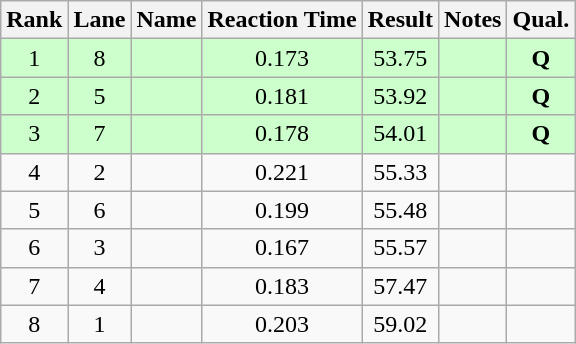<table class="wikitable" style="text-align:center">
<tr>
<th>Rank</th>
<th>Lane</th>
<th>Name</th>
<th>Reaction Time</th>
<th>Result</th>
<th>Notes</th>
<th>Qual.</th>
</tr>
<tr bgcolor=ccffcc>
<td>1</td>
<td>8</td>
<td align="left"></td>
<td>0.173</td>
<td>53.75</td>
<td></td>
<td><strong>Q</strong></td>
</tr>
<tr bgcolor=ccffcc>
<td>2</td>
<td>5</td>
<td align="left"></td>
<td>0.181</td>
<td>53.92</td>
<td></td>
<td><strong>Q</strong></td>
</tr>
<tr bgcolor=ccffcc>
<td>3</td>
<td>7</td>
<td align="left"></td>
<td>0.178</td>
<td>54.01</td>
<td></td>
<td><strong>Q</strong></td>
</tr>
<tr>
<td>4</td>
<td>2</td>
<td align="left"></td>
<td>0.221</td>
<td>55.33</td>
<td></td>
<td></td>
</tr>
<tr>
<td>5</td>
<td>6</td>
<td align="left"></td>
<td>0.199</td>
<td>55.48</td>
<td></td>
<td></td>
</tr>
<tr>
<td>6</td>
<td>3</td>
<td align="left"></td>
<td>0.167</td>
<td>55.57</td>
<td></td>
<td></td>
</tr>
<tr>
<td>7</td>
<td>4</td>
<td align="left"></td>
<td>0.183</td>
<td>57.47</td>
<td></td>
<td></td>
</tr>
<tr>
<td>8</td>
<td>1</td>
<td align="left"></td>
<td>0.203</td>
<td>59.02</td>
<td></td>
<td></td>
</tr>
</table>
